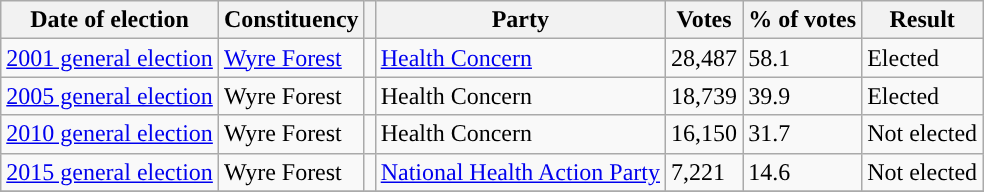<table class="wikitable">
<tr>
<th>Date of election</th>
<th>Constituency</th>
<th></th>
<th>Party</th>
<th>Votes</th>
<th>% of votes</th>
<th>Result</th>
</tr>
<tr>
<td><a href='#'>2001 general election</a></td>
<td><a href='#'>Wyre Forest</a></td>
<td style="background-color: "></td>
<td><a href='#'>Health Concern</a></td>
<td>28,487</td>
<td>58.1</td>
<td>Elected</td>
</tr>
<tr>
<td><a href='#'>2005 general election</a></td>
<td>Wyre Forest</td>
<td style="background-color: "></td>
<td>Health Concern</td>
<td>18,739</td>
<td>39.9</td>
<td>Elected</td>
</tr>
<tr>
<td><a href='#'>2010 general election</a></td>
<td>Wyre Forest</td>
<td style="background-color: "></td>
<td>Health Concern</td>
<td>16,150</td>
<td>31.7</td>
<td>Not elected</td>
</tr>
<tr>
<td><a href='#'>2015 general election</a></td>
<td>Wyre Forest</td>
<td style="background-color: "></td>
<td><a href='#'>National Health Action Party</a></td>
<td>7,221</td>
<td>14.6</td>
<td>Not elected</td>
</tr>
<tr>
</tr>
</table>
